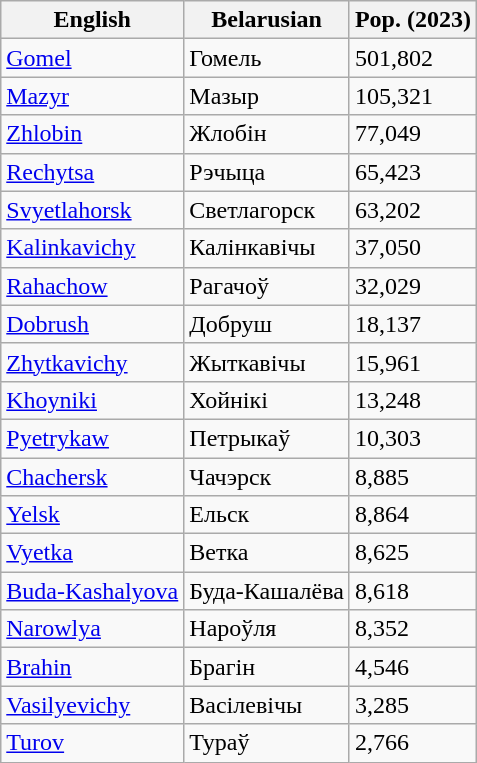<table class="wikitable sortable">
<tr>
<th>English</th>
<th>Belarusian</th>
<th>Pop. (2023)</th>
</tr>
<tr>
<td><a href='#'>Gomel</a></td>
<td>Гомель</td>
<td>501,802</td>
</tr>
<tr>
<td><a href='#'>Mazyr</a></td>
<td>Мазыр</td>
<td>105,321</td>
</tr>
<tr>
<td><a href='#'>Zhlobin</a></td>
<td>Жлобін</td>
<td>77,049</td>
</tr>
<tr>
<td><a href='#'>Rechytsa</a></td>
<td>Рэчыца</td>
<td>65,423</td>
</tr>
<tr>
<td><a href='#'>Svyetlahorsk</a></td>
<td>Светлагорск</td>
<td>63,202</td>
</tr>
<tr>
<td><a href='#'>Kalinkavichy</a></td>
<td>Калінкавічы</td>
<td>37,050</td>
</tr>
<tr>
<td><a href='#'>Rahachow</a></td>
<td>Рагачоў</td>
<td>32,029</td>
</tr>
<tr>
<td><a href='#'>Dobrush</a></td>
<td>Добруш</td>
<td>18,137</td>
</tr>
<tr>
<td><a href='#'>Zhytkavichy</a></td>
<td>Жыткавічы</td>
<td>15,961</td>
</tr>
<tr>
<td><a href='#'>Khoyniki</a></td>
<td>Хойнікі</td>
<td>13,248</td>
</tr>
<tr>
<td><a href='#'>Pyetrykaw</a></td>
<td>Петрыкаў</td>
<td>10,303</td>
</tr>
<tr>
<td><a href='#'>Chachersk</a></td>
<td>Чачэрск</td>
<td>8,885</td>
</tr>
<tr>
<td><a href='#'>Yelsk</a></td>
<td>Ельск</td>
<td>8,864</td>
</tr>
<tr>
<td><a href='#'>Vyetka</a></td>
<td>Ветка</td>
<td>8,625</td>
</tr>
<tr>
<td><a href='#'>Buda-Kashalyova</a></td>
<td>Буда-Кашалёва</td>
<td>8,618</td>
</tr>
<tr>
<td><a href='#'>Narowlya</a></td>
<td>Нароўля</td>
<td>8,352</td>
</tr>
<tr>
<td><a href='#'>Brahin</a></td>
<td>Брагін</td>
<td>4,546</td>
</tr>
<tr>
<td><a href='#'>Vasilyevichy</a></td>
<td>Васілевічы</td>
<td>3,285</td>
</tr>
<tr>
<td><a href='#'>Turov</a></td>
<td>Тураў</td>
<td>2,766</td>
</tr>
</table>
